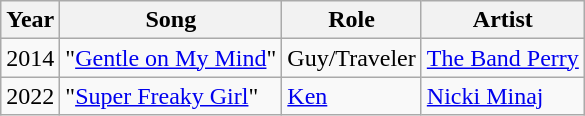<table class="wikitable sortable">
<tr>
<th>Year</th>
<th>Song</th>
<th>Role</th>
<th>Artist</th>
</tr>
<tr>
<td>2014</td>
<td>"<a href='#'>Gentle on My Mind</a>"</td>
<td>Guy/Traveler</td>
<td><a href='#'>The Band Perry</a></td>
</tr>
<tr>
<td>2022</td>
<td>"<a href='#'>Super Freaky Girl</a>"</td>
<td><a href='#'>Ken</a></td>
<td><a href='#'>Nicki Minaj</a></td>
</tr>
</table>
